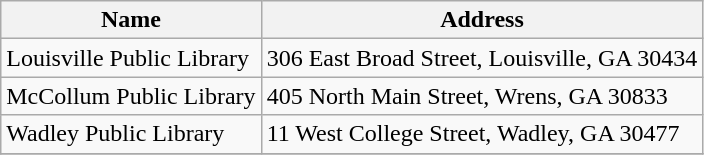<table class="wikitable">
<tr>
<th>Name</th>
<th>Address</th>
</tr>
<tr>
<td>Louisville Public Library</td>
<td>306 East Broad Street, Louisville, GA 30434</td>
</tr>
<tr>
<td>McCollum Public Library</td>
<td>405 North Main Street, Wrens, GA 30833</td>
</tr>
<tr>
<td>Wadley Public Library</td>
<td>11 West College Street, Wadley, GA 30477</td>
</tr>
<tr>
</tr>
</table>
